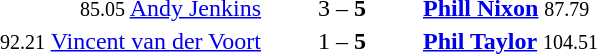<table style="text-align:center">
<tr>
<th width=223></th>
<th width=100></th>
<th width=223></th>
</tr>
<tr>
<td align=right><small>85.05</small> <a href='#'>Andy Jenkins</a> </td>
<td>3 – <strong>5</strong></td>
<td align=left> <strong><a href='#'>Phill Nixon</a></strong> <small>87.79</small></td>
</tr>
<tr>
<td align=right><small>92.21</small> <a href='#'>Vincent van der Voort</a> </td>
<td>1 – <strong>5</strong></td>
<td align=left> <strong><a href='#'>Phil Taylor</a></strong> <small>104.51</small></td>
</tr>
</table>
